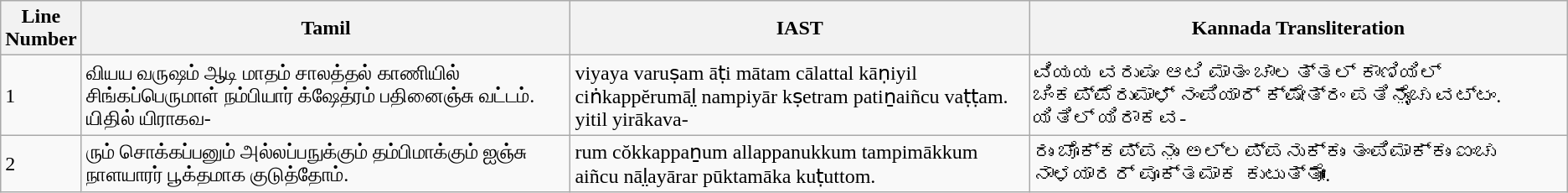<table class="wikitable">
<tr>
<th>Line<br>Number</th>
<th>Tamil</th>
<th>IAST</th>
<th>Kannada Transliteration</th>
</tr>
<tr>
<td>1</td>
<td>வியய வருஷம் ஆடி மாதம் சாலத்தல் காணியில் சிங்கப்பெருமாள் நம்பியார் க்ஷேத்ரம் பதினைஞ்சு வட்டம். யிதில் யிராகவ‑</td>
<td>viyaya varuṣam āṭi mātam cālattal kāṇiyil ciṅkappĕrumāl̤ nampiyār kṣetram patiṉaiñcu vaṭṭam. yitil yirākava‑</td>
<td>ವಿಯಯ ವರುಷಂ ಆಟಿ ಮಾತಂ  ಚಾಲತ್ತಲ್ ಕಾಣಿಯಿಲ್ ಚಿಂಕಪ್ಪೆರುಮಾಳ್ ನಂಪಿಯಾರ್ ಕ್ಷೇತ್ರಂ ಪತಿನ಼ೈಂಚು ವಟ್ಟಂ. ಯಿತಿಲ್ ಯಿರಾಕವ‑</td>
</tr>
<tr>
<td>2</td>
<td>ரும் சொக்கப்பனும் அல்லப்பநுக்கும் தம்பிமாக்கும் ஐஞ்சு நாளயாரர் பூக்தமாக குடுத்தோம்.</td>
<td>rum cŏkkappaṉum allappanukkum tampimākkum aiñcu nāl̤ayārar pūktamāka kuṭuttom.</td>
<td>ರುಂ ಚೊಕ್ಕಪ್ಪನ಼ುಂ  ಅಲ್ಲಪ್ಪನುಕ್ಕುಂ ತಂಪಿಮಾಕ್ಕುಂ ಐಂಚು ನಾಳಯಾರರ್ ಪೂಕ್ತಮಾಕ ಕುಟುತ್ತೋಂ.</td>
</tr>
</table>
